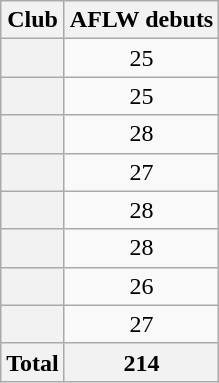<table class="wikitable plainrowheaders sortable" style="text-align:center;">
<tr>
<th scope="col">Club</th>
<th scope="col">AFLW debuts</th>
</tr>
<tr>
<th scope="row"></th>
<td>25</td>
</tr>
<tr>
<th scope="row"></th>
<td>25</td>
</tr>
<tr>
<th scope="row"></th>
<td>28</td>
</tr>
<tr>
<th scope="row"></th>
<td>27</td>
</tr>
<tr>
<th scope="row"></th>
<td>28</td>
</tr>
<tr>
<th scope="row"></th>
<td>28</td>
</tr>
<tr>
<th scope="row"></th>
<td>26</td>
</tr>
<tr>
<th scope="row"></th>
<td>27</td>
</tr>
<tr class="sortbottom">
<th>Total</th>
<th>214</th>
</tr>
</table>
